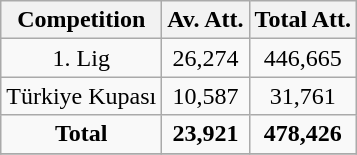<table class="wikitable" style="text-align: center">
<tr>
<th>Competition</th>
<th>Av. Att.</th>
<th>Total Att.</th>
</tr>
<tr>
<td>1. Lig</td>
<td>26,274</td>
<td>446,665</td>
</tr>
<tr>
<td>Türkiye Kupası</td>
<td>10,587</td>
<td>31,761</td>
</tr>
<tr>
<td><strong>Total</strong></td>
<td><strong>23,921</strong></td>
<td><strong>478,426</strong></td>
</tr>
<tr>
</tr>
</table>
